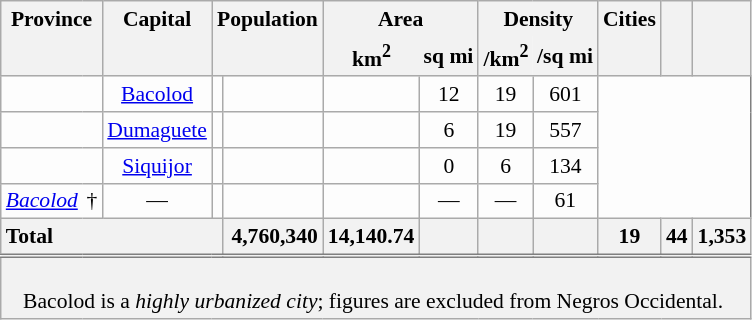<table class="wikitable sortable" style="background-color:#FDFDFD;text-align:center;font-size:90%;border:1pt solid grey;">
<tr>
<th scope="col" style="border-bottom:none;" colspan=2 class="unsortable">Province </th>
<th scope="col" style="border-bottom:none;" class="unsortable">Capital</th>
<th scope="col" style="border-bottom:none;white-space:nowrap;" class="unsortable" colspan=2>Population </th>
<th scope="col" style="border-bottom:none;" colspan=2>Area</th>
<th scope="col" style="border-bottom:none;" colspan=2>Density</th>
<th scope="col" style="border-bottom:none;" class="unsortable">Cities</th>
<th scope="col" style="border-bottom:none;" class="unsortable"></th>
<th scope="col" style="border-bottom:none;" class="unsortable"></th>
</tr>
<tr>
<th scope="col" style="border-top:none;" colspan=2></th>
<th scope="col" style="border-top:none;"></th>
<th scope="col" style="border-top:none;" colspan=2></th>
<th scope="col" style="border-style:none none solid solid;">km<sup>2</sup></th>
<th scope="col" style="border-style:none solid solid none;white-space:nowrap;" class="unsortable">sq mi</th>
<th scope="col" style="border-style:none none solid solid;">/km<sup>2</sup></th>
<th scope="col" style="border-style:none solid solid none;white-space:nowrap;" class="unsortable">/sq mi</th>
<th scope="col" style="border-top:none;"></th>
<th scope="col" style="border-top:none;"></th>
<th scope="col" style="border-top:none;"></th>
</tr>
<tr>
<th scope="row" style="text-align:left;background-color:initial;" colspan=2></th>
<td><a href='#'>Bacolod</a></td>
<td></td>
<td></td>
<td></td>
<td>12</td>
<td>19</td>
<td>601</td>
</tr>
<tr>
<th scope="row" style="text-align:left;background-color:initial;" colspan=2></th>
<td><a href='#'>Dumaguete</a></td>
<td></td>
<td></td>
<td></td>
<td>6</td>
<td>19</td>
<td>557</td>
</tr>
<tr>
<th scope="row" style="text-align:left;background-color:initial;" colspan=2></th>
<td><a href='#'>Siquijor</a></td>
<td></td>
<td></td>
<td></td>
<td>0</td>
<td>6</td>
<td>134</td>
</tr>
<tr>
<th scope="row" style="text-align:left;background-color:initial;border-right:0;font-weight:normal;font-style:italic;">  <a href='#'>Bacolod</a></th>
<td style="text-align:right;border-left:0;">†</td>
<td>—</td>
<td></td>
<td></td>
<td></td>
<td>—</td>
<td>—</td>
<td>61</td>
</tr>
<tr class="sortbottom">
<th scope="row" colspan=4 style="text-align:left;">Total</th>
<th scope="col" style="text-align:right;">4,760,340</th>
<th scope="col" style="text-align:right;">14,140.74</th>
<th scope="col"></th>
<th scope="col" style="text-align:right;"></th>
<th scope="col" style="text-align:right;"></th>
<th scope="col">19</th>
<th scope="col">44</th>
<th scope="col">1,353</th>
</tr>
<tr class="sortbottom" style="text-align:left;background-color:#F2F2F2;border-top:double grey">
<td colspan="13" style="padding-left:1em;"><br> Bacolod is a <em>highly urbanized city</em>; figures are excluded from Negros Occidental.</td>
</tr>
</table>
